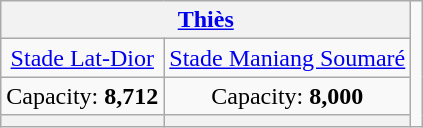<table class="wikitable" style="text-align:center">
<tr>
<th colspan=2><a href='#'>Thiès</a></th>
<td rowspan=4></td>
</tr>
<tr>
<td><a href='#'>Stade Lat-Dior</a></td>
<td><a href='#'>Stade Maniang Soumaré</a></td>
</tr>
<tr>
<td>Capacity: <strong>8,712</strong></td>
<td>Capacity: <strong>8,000</strong></td>
</tr>
<tr>
<th></th>
<th></th>
</tr>
</table>
